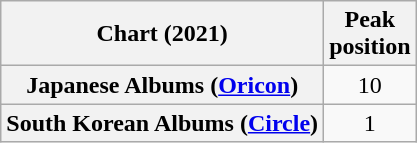<table class="wikitable sortable plainrowheaders" style="text-align:center;">
<tr>
<th scope="col">Chart (2021)</th>
<th scope="col">Peak<br>position</th>
</tr>
<tr>
<th scope="row">Japanese Albums (<a href='#'>Oricon</a>)</th>
<td>10</td>
</tr>
<tr>
<th scope="row">South Korean Albums (<a href='#'>Circle</a>)</th>
<td>1</td>
</tr>
</table>
